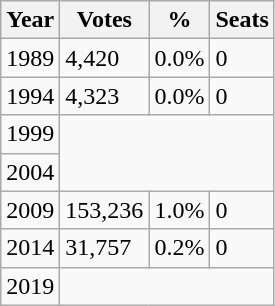<table class="wikitable">
<tr>
<th>Year</th>
<th>Votes</th>
<th>%</th>
<th>Seats</th>
</tr>
<tr>
<td>1989</td>
<td>4,420</td>
<td>0.0%</td>
<td>0</td>
</tr>
<tr>
<td>1994</td>
<td>4,323</td>
<td>0.0%</td>
<td>0</td>
</tr>
<tr>
<td>1999</td>
<td colspan="3" rowspan="2"></td>
</tr>
<tr>
<td>2004</td>
</tr>
<tr>
<td>2009</td>
<td>153,236</td>
<td>1.0%</td>
<td>0</td>
</tr>
<tr>
<td>2014</td>
<td>31,757</td>
<td>0.2%</td>
<td>0</td>
</tr>
<tr>
<td>2019</td>
<td colspan="3"></td>
</tr>
</table>
